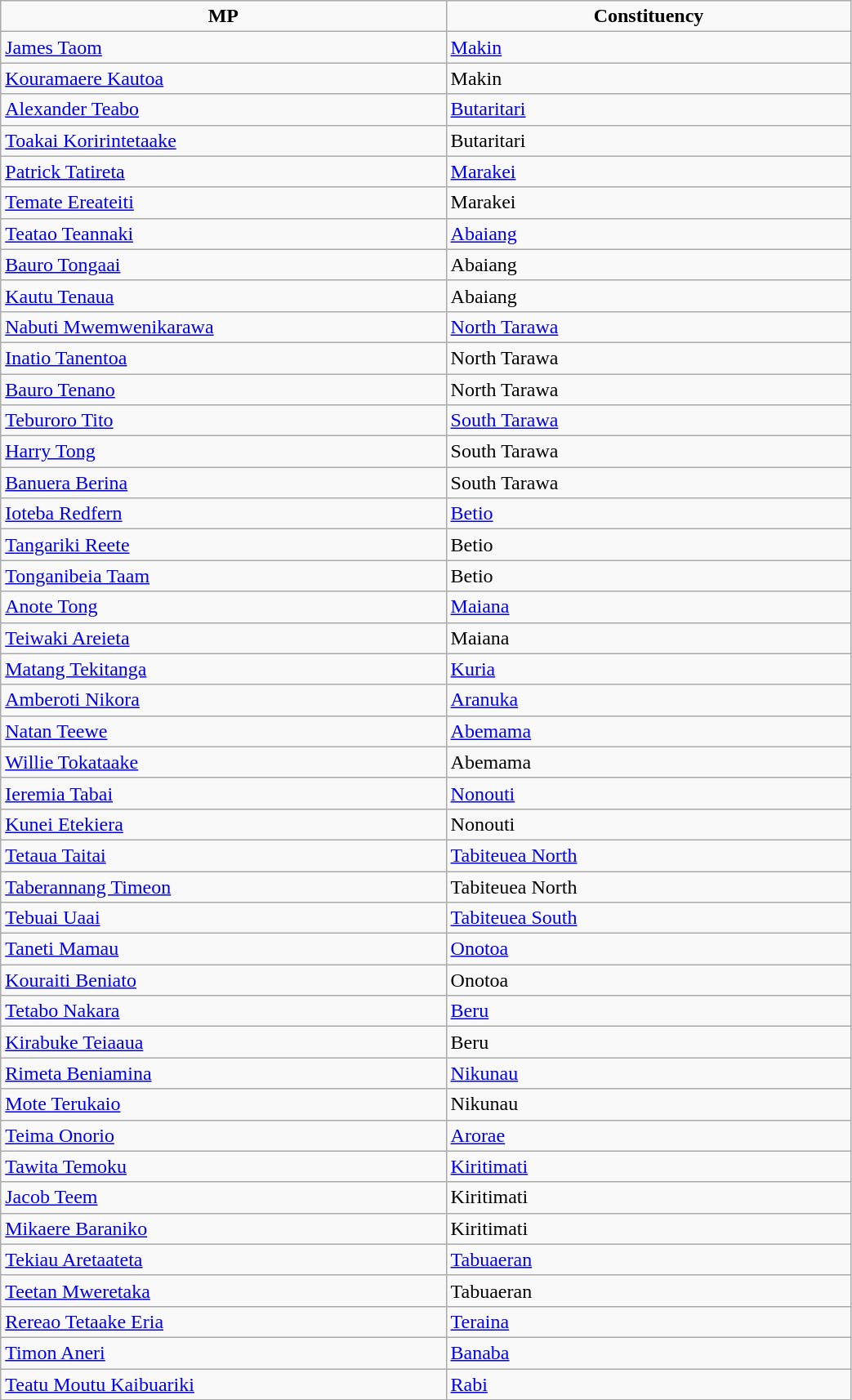<table class="wikitable" width=55%>
<tr ------------------>
<td width=10% align=center><strong>MP</strong></td>
<td width=10% align=center><strong>Constituency</strong></td>
</tr>
<tr ------------------>
<td><a href='#'>James Taom</a></td>
<td><a href='#'>Makin</a></td>
</tr>
<tr ------------------>
<td><a href='#'>Kouramaere Kautoa</a></td>
<td>Makin</td>
</tr>
<tr ------------------>
<td><a href='#'>Alexander Teabo</a></td>
<td><a href='#'>Butaritari</a></td>
</tr>
<tr ------------------>
<td><a href='#'>Toakai Koririntetaake</a></td>
<td>Butaritari</td>
</tr>
<tr ------------------>
<td><a href='#'>Patrick Tatireta</a></td>
<td><a href='#'>Marakei</a></td>
</tr>
<tr ------------------>
<td><a href='#'>Temate Ereateiti</a></td>
<td>Marakei</td>
</tr>
<tr ------------------>
<td><a href='#'>Teatao Teannaki</a></td>
<td><a href='#'>Abaiang</a></td>
</tr>
<tr ------------------>
<td><a href='#'>Bauro Tongaai</a></td>
<td>Abaiang</td>
</tr>
<tr ------------------>
<td><a href='#'>Kautu Tenaua</a></td>
<td>Abaiang</td>
</tr>
<tr ------------------>
<td><a href='#'>Nabuti Mwemwenikarawa</a></td>
<td><a href='#'>North Tarawa</a></td>
</tr>
<tr ------------------>
<td><a href='#'>Inatio Tanentoa</a></td>
<td>North Tarawa</td>
</tr>
<tr ------------------>
<td><a href='#'>Bauro Tenano</a></td>
<td>North Tarawa</td>
</tr>
<tr ------------------>
<td><a href='#'>Teburoro Tito</a></td>
<td><a href='#'>South Tarawa</a></td>
</tr>
<tr ------------------>
<td><a href='#'>Harry Tong</a></td>
<td>South Tarawa</td>
</tr>
<tr ------------------>
<td><a href='#'>Banuera Berina</a></td>
<td>South Tarawa</td>
</tr>
<tr ------------------>
<td><a href='#'>Ioteba Redfern</a></td>
<td><a href='#'>Betio</a></td>
</tr>
<tr ------------------>
<td><a href='#'>Tangariki Reete</a></td>
<td>Betio</td>
</tr>
<tr ------------------>
<td><a href='#'>Tonganibeia Taam</a></td>
<td>Betio</td>
</tr>
<tr ------------------>
<td><a href='#'>Anote Tong</a></td>
<td><a href='#'>Maiana</a></td>
</tr>
<tr ------------------>
<td><a href='#'>Teiwaki Areieta</a></td>
<td>Maiana</td>
</tr>
<tr ------------------>
<td><a href='#'>Matang Tekitanga</a></td>
<td><a href='#'>Kuria</a></td>
</tr>
<tr ------------------>
<td><a href='#'>Amberoti Nikora</a></td>
<td><a href='#'>Aranuka</a></td>
</tr>
<tr ------------------>
<td><a href='#'>Natan Teewe</a></td>
<td><a href='#'>Abemama</a></td>
</tr>
<tr ------------------>
<td><a href='#'>Willie Tokataake</a></td>
<td>Abemama</td>
</tr>
<tr ------------------>
<td><a href='#'>Ieremia Tabai</a></td>
<td><a href='#'>Nonouti</a></td>
</tr>
<tr ------------------>
<td><a href='#'>Kunei Etekiera</a></td>
<td>Nonouti</td>
</tr>
<tr ------------------>
<td><a href='#'>Tetaua Taitai</a></td>
<td><a href='#'>Tabiteuea North</a></td>
</tr>
<tr ------------------>
<td><a href='#'>Taberannang Timeon</a></td>
<td>Tabiteuea North</td>
</tr>
<tr ------------------>
<td><a href='#'>Tebuai Uaai</a></td>
<td><a href='#'>Tabiteuea South</a></td>
</tr>
<tr ------------------>
<td><a href='#'>Taneti Mamau</a></td>
<td><a href='#'>Onotoa</a></td>
</tr>
<tr ------------------>
<td><a href='#'>Kouraiti Beniato</a></td>
<td>Onotoa</td>
</tr>
<tr ------------------>
<td><a href='#'>Tetabo Nakara</a></td>
<td><a href='#'>Beru</a></td>
</tr>
<tr ------------------>
<td><a href='#'>Kirabuke Teiaaua</a></td>
<td>Beru</td>
</tr>
<tr ------------------>
<td><a href='#'>Rimeta Beniamina</a></td>
<td><a href='#'>Nikunau</a></td>
</tr>
<tr ------------------>
<td><a href='#'>Mote Terukaio</a></td>
<td>Nikunau</td>
</tr>
<tr ------------------>
<td><a href='#'>Teima Onorio</a></td>
<td><a href='#'>Arorae</a></td>
</tr>
<tr ------------------>
<td><a href='#'>Tawita Temoku</a></td>
<td><a href='#'>Kiritimati</a></td>
</tr>
<tr ------------------>
<td><a href='#'>Jacob Teem</a></td>
<td>Kiritimati</td>
</tr>
<tr ------------------>
<td><a href='#'>Mikaere Baraniko</a></td>
<td>Kiritimati</td>
</tr>
<tr ------------------>
<td><a href='#'>Tekiau Aretaateta</a></td>
<td><a href='#'>Tabuaeran</a></td>
</tr>
<tr ------------------>
<td><a href='#'>Teetan Mweretaka</a></td>
<td>Tabuaeran</td>
</tr>
<tr ------------------>
<td><a href='#'>Rereao Tetaake Eria</a></td>
<td><a href='#'>Teraina</a></td>
</tr>
<tr ------------------>
<td><a href='#'>Timon Aneri</a></td>
<td><a href='#'>Banaba</a></td>
</tr>
<tr ------------------>
<td><a href='#'>Teatu Moutu Kaibuariki</a></td>
<td><a href='#'>Rabi</a></td>
</tr>
</table>
